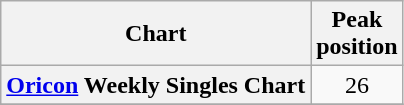<table class="wikitable plainrowheaders" style="text-align:center;">
<tr>
<th>Chart</th>
<th>Peak<br>position</th>
</tr>
<tr>
<th scope="row"><a href='#'>Oricon</a> Weekly Singles Chart</th>
<td style="text-align:center;">26</td>
</tr>
<tr>
</tr>
</table>
